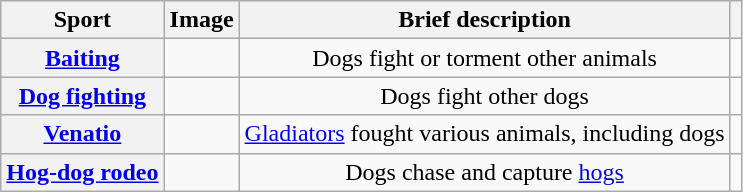<table class="wikitable sortable" style="text-align: center;">
<tr>
<th scope="col">Sport</th>
<th scope="col" class="unsortable">Image</th>
<th scope="col" class="unsortable">Brief description</th>
<th scope="col" class="unsortable"></th>
</tr>
<tr>
<th scope="row"><a href='#'>Baiting</a></th>
<td></td>
<td>Dogs fight or torment other animals</td>
<td></td>
</tr>
<tr>
<th scope="row"><a href='#'>Dog fighting</a></th>
<td></td>
<td>Dogs fight other dogs</td>
<td></td>
</tr>
<tr>
<th scope="row"><a href='#'>Venatio</a></th>
<td></td>
<td><a href='#'>Gladiators</a> fought various animals, including dogs</td>
<td></td>
</tr>
<tr>
<th scope="row"><a href='#'>Hog-dog rodeo</a></th>
<td></td>
<td>Dogs chase and capture <a href='#'>hogs</a></td>
<td></td>
</tr>
</table>
